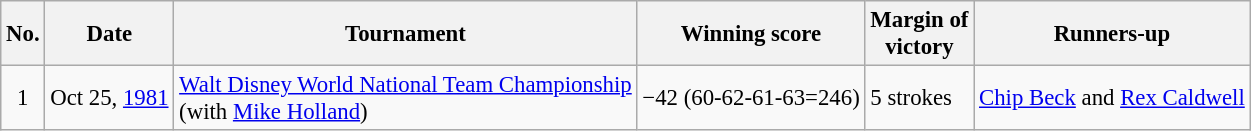<table class="wikitable" style="font-size:95%;">
<tr>
<th>No.</th>
<th>Date</th>
<th>Tournament</th>
<th>Winning score</th>
<th>Margin of<br>victory</th>
<th>Runners-up</th>
</tr>
<tr>
<td align=center>1</td>
<td align=right>Oct 25, <a href='#'>1981</a></td>
<td><a href='#'>Walt Disney World National Team Championship</a><br>(with  <a href='#'>Mike Holland</a>)</td>
<td>−42 (60-62-61-63=246)</td>
<td>5 strokes</td>
<td> <a href='#'>Chip Beck</a> and  <a href='#'>Rex Caldwell</a></td>
</tr>
</table>
